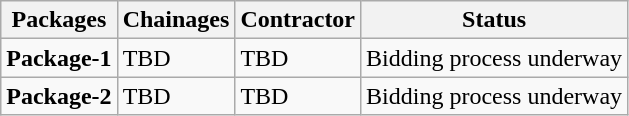<table class= 'wikitable sortable'>
<tr>
<th>Packages</th>
<th>Chainages</th>
<th>Contractor</th>
<th>Status</th>
</tr>
<tr>
<td><strong>Package-1</strong></td>
<td>TBD</td>
<td>TBD</td>
<td>Bidding process underway</td>
</tr>
<tr>
<td><strong>Package-2</strong></td>
<td>TBD</td>
<td>TBD</td>
<td>Bidding process underway</td>
</tr>
</table>
